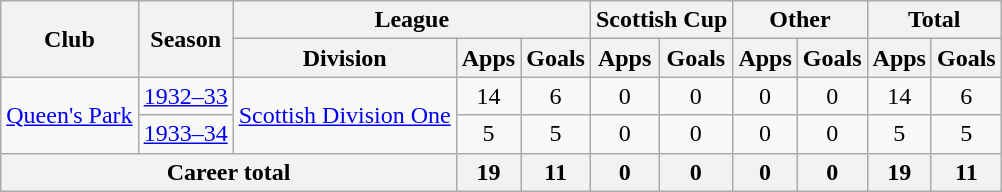<table class="wikitable" style="text-align: center">
<tr>
<th rowspan="2">Club</th>
<th rowspan="2">Season</th>
<th colspan="3">League</th>
<th colspan="2">Scottish Cup</th>
<th colspan="2">Other</th>
<th colspan="2">Total</th>
</tr>
<tr>
<th>Division</th>
<th>Apps</th>
<th>Goals</th>
<th>Apps</th>
<th>Goals</th>
<th>Apps</th>
<th>Goals</th>
<th>Apps</th>
<th>Goals</th>
</tr>
<tr>
<td rowspan="2"><a href='#'>Queen's Park</a></td>
<td><a href='#'>1932–33</a></td>
<td rowspan="2"><a href='#'>Scottish Division One</a></td>
<td>14</td>
<td>6</td>
<td>0</td>
<td>0</td>
<td>0</td>
<td>0</td>
<td>14</td>
<td>6</td>
</tr>
<tr>
<td><a href='#'>1933–34</a></td>
<td>5</td>
<td>5</td>
<td>0</td>
<td>0</td>
<td>0</td>
<td>0</td>
<td>5</td>
<td>5</td>
</tr>
<tr>
<th colspan="3">Career total</th>
<th>19</th>
<th>11</th>
<th>0</th>
<th>0</th>
<th>0</th>
<th>0</th>
<th>19</th>
<th>11</th>
</tr>
</table>
